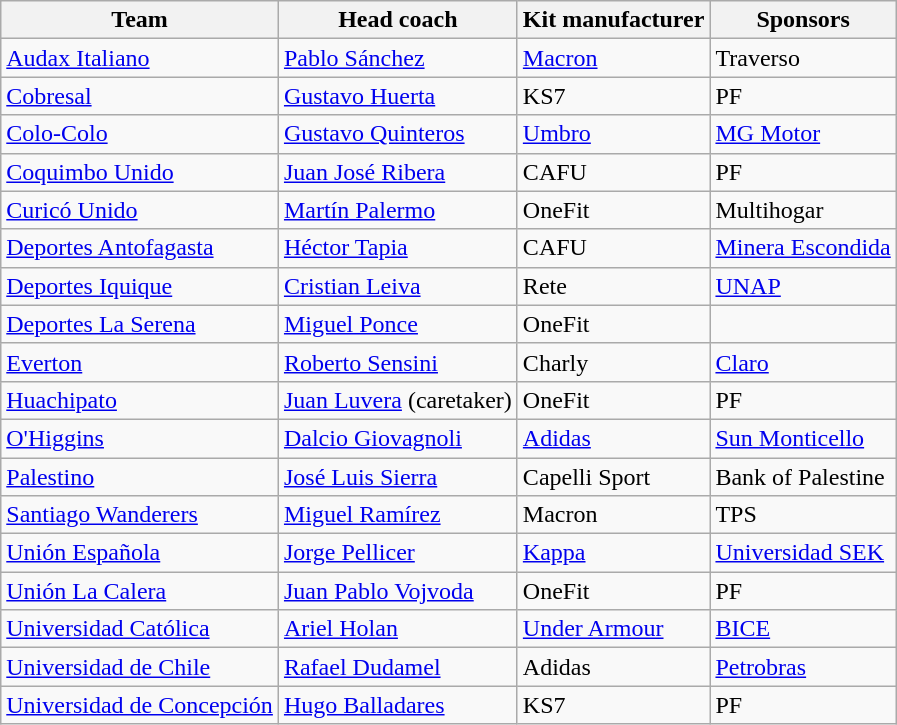<table class="wikitable sortable">
<tr>
<th>Team</th>
<th>Head coach</th>
<th>Kit manufacturer</th>
<th>Sponsors</th>
</tr>
<tr>
<td><a href='#'>Audax Italiano</a></td>
<td> <a href='#'>Pablo Sánchez</a></td>
<td><a href='#'>Macron</a></td>
<td>Traverso</td>
</tr>
<tr>
<td><a href='#'>Cobresal</a></td>
<td> <a href='#'>Gustavo Huerta</a></td>
<td>KS7</td>
<td>PF</td>
</tr>
<tr>
<td><a href='#'>Colo-Colo</a></td>
<td> <a href='#'>Gustavo Quinteros</a></td>
<td><a href='#'>Umbro</a></td>
<td><a href='#'>MG Motor</a></td>
</tr>
<tr>
<td><a href='#'>Coquimbo Unido</a></td>
<td> <a href='#'>Juan José Ribera</a></td>
<td>CAFU</td>
<td>PF</td>
</tr>
<tr>
<td><a href='#'>Curicó Unido</a></td>
<td> <a href='#'>Martín Palermo</a></td>
<td>OneFit</td>
<td>Multihogar</td>
</tr>
<tr>
<td><a href='#'>Deportes Antofagasta</a></td>
<td> <a href='#'>Héctor Tapia</a></td>
<td>CAFU</td>
<td><a href='#'>Minera Escondida</a></td>
</tr>
<tr>
<td><a href='#'>Deportes Iquique</a></td>
<td> <a href='#'>Cristian Leiva</a></td>
<td>Rete</td>
<td><a href='#'>UNAP</a></td>
</tr>
<tr>
<td><a href='#'>Deportes La Serena</a></td>
<td> <a href='#'>Miguel Ponce</a></td>
<td>OneFit</td>
<td></td>
</tr>
<tr>
<td><a href='#'>Everton</a></td>
<td> <a href='#'>Roberto Sensini</a></td>
<td>Charly</td>
<td><a href='#'>Claro</a></td>
</tr>
<tr>
<td><a href='#'>Huachipato</a></td>
<td> <a href='#'>Juan Luvera</a> (caretaker)</td>
<td>OneFit</td>
<td>PF</td>
</tr>
<tr>
<td><a href='#'>O'Higgins</a></td>
<td> <a href='#'>Dalcio Giovagnoli</a></td>
<td><a href='#'>Adidas</a></td>
<td><a href='#'>Sun Monticello</a></td>
</tr>
<tr>
<td><a href='#'>Palestino</a></td>
<td> <a href='#'>José Luis Sierra</a></td>
<td>Capelli Sport</td>
<td>Bank of Palestine</td>
</tr>
<tr>
<td><a href='#'>Santiago Wanderers</a></td>
<td> <a href='#'>Miguel Ramírez</a></td>
<td>Macron</td>
<td>TPS</td>
</tr>
<tr>
<td><a href='#'>Unión Española</a></td>
<td> <a href='#'>Jorge Pellicer</a></td>
<td><a href='#'>Kappa</a></td>
<td><a href='#'>Universidad SEK</a></td>
</tr>
<tr>
<td><a href='#'>Unión La Calera</a></td>
<td> <a href='#'>Juan Pablo Vojvoda</a></td>
<td>OneFit</td>
<td>PF</td>
</tr>
<tr>
<td><a href='#'>Universidad Católica</a></td>
<td> <a href='#'>Ariel Holan</a></td>
<td><a href='#'>Under Armour</a></td>
<td><a href='#'>BICE</a></td>
</tr>
<tr>
<td><a href='#'>Universidad de Chile</a></td>
<td> <a href='#'>Rafael Dudamel</a></td>
<td>Adidas</td>
<td><a href='#'>Petrobras</a></td>
</tr>
<tr>
<td><a href='#'>Universidad de Concepción</a></td>
<td> <a href='#'>Hugo Balladares</a></td>
<td>KS7</td>
<td>PF</td>
</tr>
</table>
